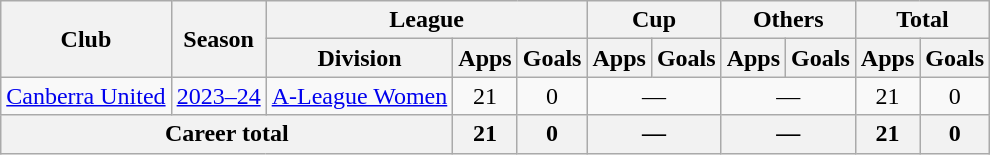<table class="wikitable" style="text-align: center;">
<tr>
<th rowspan=2>Club</th>
<th rowspan=2>Season</th>
<th colspan=3>League</th>
<th colspan=2>Cup</th>
<th colspan=2>Others</th>
<th colspan=2>Total</th>
</tr>
<tr>
<th>Division</th>
<th>Apps</th>
<th>Goals</th>
<th>Apps</th>
<th>Goals</th>
<th>Apps</th>
<th>Goals</th>
<th>Apps</th>
<th>Goals</th>
</tr>
<tr>
<td><a href='#'>Canberra United</a></td>
<td><a href='#'>2023–24</a></td>
<td><a href='#'>A-League Women</a></td>
<td>21</td>
<td>0</td>
<td colspan=2>—</td>
<td colspan=2>—</td>
<td>21</td>
<td>0</td>
</tr>
<tr>
<th colspan=3>Career total</th>
<th>21</th>
<th>0</th>
<th colspan=2>—</th>
<th colspan=2>—</th>
<th>21</th>
<th>0</th>
</tr>
</table>
